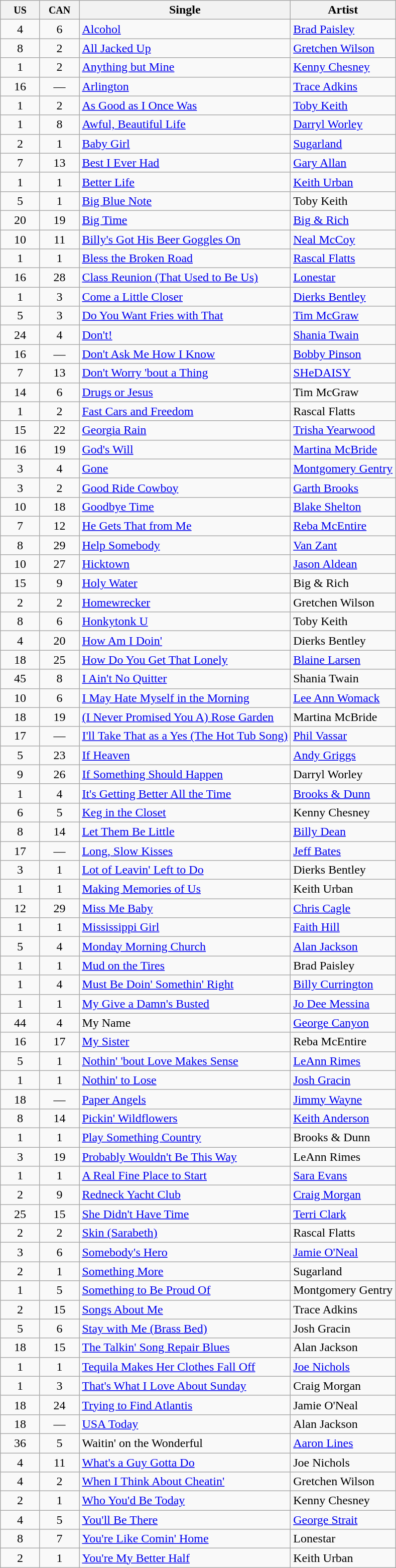<table class="wikitable sortable">
<tr>
<th width=45><small>US</small></th>
<th width=45><small>CAN</small></th>
<th width=auto>Single</th>
<th width=auto>Artist</th>
</tr>
<tr>
<td align=center>4</td>
<td align=center>6</td>
<td><a href='#'>Alcohol</a></td>
<td><a href='#'>Brad Paisley</a></td>
</tr>
<tr>
<td align=center>8</td>
<td align=center>2</td>
<td><a href='#'>All Jacked Up</a></td>
<td><a href='#'>Gretchen Wilson</a></td>
</tr>
<tr>
<td align=center>1</td>
<td align=center>2</td>
<td><a href='#'>Anything but Mine</a></td>
<td><a href='#'>Kenny Chesney</a></td>
</tr>
<tr>
<td align=center>16</td>
<td align=center>—</td>
<td><a href='#'>Arlington</a></td>
<td><a href='#'>Trace Adkins</a></td>
</tr>
<tr>
<td align=center>1</td>
<td align=center>2</td>
<td><a href='#'>As Good as I Once Was</a></td>
<td><a href='#'>Toby Keith</a></td>
</tr>
<tr>
<td align=center>1</td>
<td align=center>8</td>
<td><a href='#'>Awful, Beautiful Life</a></td>
<td><a href='#'>Darryl Worley</a></td>
</tr>
<tr>
<td align=center>2</td>
<td align=center>1</td>
<td><a href='#'>Baby Girl</a></td>
<td><a href='#'>Sugarland</a></td>
</tr>
<tr>
<td align=center>7</td>
<td align=center>13</td>
<td><a href='#'>Best I Ever Had</a></td>
<td><a href='#'>Gary Allan</a></td>
</tr>
<tr>
<td align=center>1</td>
<td align=center>1</td>
<td><a href='#'>Better Life</a></td>
<td><a href='#'>Keith Urban</a></td>
</tr>
<tr>
<td align=center>5</td>
<td align=center>1</td>
<td><a href='#'>Big Blue Note</a></td>
<td>Toby Keith</td>
</tr>
<tr>
<td align=center>20</td>
<td align=center>19</td>
<td><a href='#'>Big Time</a></td>
<td><a href='#'>Big & Rich</a></td>
</tr>
<tr>
<td align=center>10</td>
<td align=center>11</td>
<td><a href='#'>Billy's Got His Beer Goggles On</a></td>
<td><a href='#'>Neal McCoy</a></td>
</tr>
<tr>
<td align=center>1</td>
<td align=center>1</td>
<td><a href='#'>Bless the Broken Road</a></td>
<td><a href='#'>Rascal Flatts</a></td>
</tr>
<tr>
<td align=center>16</td>
<td align=center>28</td>
<td><a href='#'>Class Reunion (That Used to Be Us)</a></td>
<td><a href='#'>Lonestar</a></td>
</tr>
<tr>
<td align=center>1</td>
<td align=center>3</td>
<td><a href='#'>Come a Little Closer</a></td>
<td><a href='#'>Dierks Bentley</a></td>
</tr>
<tr>
<td align=center>5</td>
<td align=center>3</td>
<td><a href='#'>Do You Want Fries with That</a></td>
<td><a href='#'>Tim McGraw</a></td>
</tr>
<tr>
<td align=center>24</td>
<td align=center>4</td>
<td><a href='#'>Don't!</a></td>
<td><a href='#'>Shania Twain</a></td>
</tr>
<tr>
<td align=center>16</td>
<td align=center>—</td>
<td><a href='#'>Don't Ask Me How I Know</a></td>
<td><a href='#'>Bobby Pinson</a></td>
</tr>
<tr>
<td align=center>7</td>
<td align=center>13</td>
<td><a href='#'>Don't Worry 'bout a Thing</a></td>
<td><a href='#'>SHeDAISY</a></td>
</tr>
<tr>
<td align=center>14</td>
<td align=center>6</td>
<td><a href='#'>Drugs or Jesus</a></td>
<td>Tim McGraw</td>
</tr>
<tr>
<td align=center>1</td>
<td align=center>2</td>
<td><a href='#'>Fast Cars and Freedom</a></td>
<td>Rascal Flatts</td>
</tr>
<tr>
<td align=center>15</td>
<td align=center>22</td>
<td><a href='#'>Georgia Rain</a></td>
<td><a href='#'>Trisha Yearwood</a></td>
</tr>
<tr>
<td align=center>16</td>
<td align=center>19</td>
<td><a href='#'>God's Will</a></td>
<td><a href='#'>Martina McBride</a></td>
</tr>
<tr>
<td align=center>3</td>
<td align=center>4</td>
<td><a href='#'>Gone</a></td>
<td><a href='#'>Montgomery Gentry</a></td>
</tr>
<tr>
<td align=center>3</td>
<td align=center>2</td>
<td><a href='#'>Good Ride Cowboy</a></td>
<td><a href='#'>Garth Brooks</a></td>
</tr>
<tr>
<td align=center>10</td>
<td align=center>18</td>
<td><a href='#'>Goodbye Time</a></td>
<td><a href='#'>Blake Shelton</a></td>
</tr>
<tr>
<td align=center>7</td>
<td align=center>12</td>
<td><a href='#'>He Gets That from Me</a></td>
<td><a href='#'>Reba McEntire</a></td>
</tr>
<tr>
<td align=center>8</td>
<td align=center>29</td>
<td><a href='#'>Help Somebody</a></td>
<td><a href='#'>Van Zant</a></td>
</tr>
<tr>
<td align=center>10</td>
<td align=center>27</td>
<td><a href='#'>Hicktown</a></td>
<td><a href='#'>Jason Aldean</a></td>
</tr>
<tr>
<td align=center>15</td>
<td align=center>9</td>
<td><a href='#'>Holy Water</a></td>
<td>Big & Rich</td>
</tr>
<tr>
<td align=center>2</td>
<td align=center>2</td>
<td><a href='#'>Homewrecker</a></td>
<td>Gretchen Wilson</td>
</tr>
<tr>
<td align=center>8</td>
<td align=center>6</td>
<td><a href='#'>Honkytonk U</a></td>
<td>Toby Keith</td>
</tr>
<tr>
<td align=center>4</td>
<td align=center>20</td>
<td><a href='#'>How Am I Doin'</a></td>
<td>Dierks Bentley</td>
</tr>
<tr>
<td align=center>18</td>
<td align=center>25</td>
<td><a href='#'>How Do You Get That Lonely</a></td>
<td><a href='#'>Blaine Larsen</a></td>
</tr>
<tr>
<td align=center>45</td>
<td align=center>8</td>
<td><a href='#'>I Ain't No Quitter</a></td>
<td>Shania Twain</td>
</tr>
<tr>
<td align=center>10</td>
<td align=center>6</td>
<td><a href='#'>I May Hate Myself in the Morning</a></td>
<td><a href='#'>Lee Ann Womack</a></td>
</tr>
<tr>
<td align=center>18</td>
<td align=center>19</td>
<td><a href='#'>(I Never Promised You A) Rose Garden</a></td>
<td>Martina McBride</td>
</tr>
<tr>
<td align=center>17</td>
<td align=center>—</td>
<td><a href='#'>I'll Take That as a Yes (The Hot Tub Song)</a></td>
<td><a href='#'>Phil Vassar</a></td>
</tr>
<tr>
<td align=center>5</td>
<td align=center>23</td>
<td><a href='#'>If Heaven</a></td>
<td><a href='#'>Andy Griggs</a></td>
</tr>
<tr>
<td align=center>9</td>
<td align=center>26</td>
<td><a href='#'>If Something Should Happen</a></td>
<td>Darryl Worley</td>
</tr>
<tr>
<td align=center>1</td>
<td align=center>4</td>
<td><a href='#'>It's Getting Better All the Time</a></td>
<td><a href='#'>Brooks & Dunn</a></td>
</tr>
<tr>
<td align=center>6</td>
<td align=center>5</td>
<td><a href='#'>Keg in the Closet</a></td>
<td>Kenny Chesney</td>
</tr>
<tr>
<td align=center>8</td>
<td align=center>14</td>
<td><a href='#'>Let Them Be Little</a></td>
<td><a href='#'>Billy Dean</a></td>
</tr>
<tr>
<td align=center>17</td>
<td align=center>—</td>
<td><a href='#'>Long, Slow Kisses</a></td>
<td><a href='#'>Jeff Bates</a></td>
</tr>
<tr>
<td align=center>3</td>
<td align=center>1</td>
<td><a href='#'>Lot of Leavin' Left to Do</a></td>
<td>Dierks Bentley</td>
</tr>
<tr>
<td align=center>1</td>
<td align=center>1</td>
<td><a href='#'>Making Memories of Us</a></td>
<td>Keith Urban</td>
</tr>
<tr>
<td align=center>12</td>
<td align=center>29</td>
<td><a href='#'>Miss Me Baby</a></td>
<td><a href='#'>Chris Cagle</a></td>
</tr>
<tr>
<td align=center>1</td>
<td align=center>1</td>
<td><a href='#'>Mississippi Girl</a></td>
<td><a href='#'>Faith Hill</a></td>
</tr>
<tr>
<td align=center>5</td>
<td align=center>4</td>
<td><a href='#'>Monday Morning Church</a></td>
<td><a href='#'>Alan Jackson</a></td>
</tr>
<tr>
<td align=center>1</td>
<td align=center>1</td>
<td><a href='#'>Mud on the Tires</a></td>
<td>Brad Paisley</td>
</tr>
<tr>
<td align=center>1</td>
<td align=center>4</td>
<td><a href='#'>Must Be Doin' Somethin' Right</a></td>
<td><a href='#'>Billy Currington</a></td>
</tr>
<tr>
<td align=center>1</td>
<td align=center>1</td>
<td><a href='#'>My Give a Damn's Busted</a></td>
<td><a href='#'>Jo Dee Messina</a></td>
</tr>
<tr>
<td align=center>44</td>
<td align=center>4</td>
<td>My Name</td>
<td><a href='#'>George Canyon</a></td>
</tr>
<tr>
<td align=center>16</td>
<td align=center>17</td>
<td><a href='#'>My Sister</a></td>
<td>Reba McEntire</td>
</tr>
<tr>
<td align=center>5</td>
<td align=center>1</td>
<td><a href='#'>Nothin' 'bout Love Makes Sense</a></td>
<td><a href='#'>LeAnn Rimes</a></td>
</tr>
<tr>
<td align=center>1</td>
<td align=center>1</td>
<td><a href='#'>Nothin' to Lose</a></td>
<td><a href='#'>Josh Gracin</a></td>
</tr>
<tr>
<td align=center>18</td>
<td align=center>—</td>
<td><a href='#'>Paper Angels</a></td>
<td><a href='#'>Jimmy Wayne</a></td>
</tr>
<tr>
<td align=center>8</td>
<td align=center>14</td>
<td><a href='#'>Pickin' Wildflowers</a></td>
<td><a href='#'>Keith Anderson</a></td>
</tr>
<tr>
<td align=center>1</td>
<td align=center>1</td>
<td><a href='#'>Play Something Country</a></td>
<td>Brooks & Dunn</td>
</tr>
<tr>
<td align=center>3</td>
<td align=center>19</td>
<td><a href='#'>Probably Wouldn't Be This Way</a></td>
<td>LeAnn Rimes</td>
</tr>
<tr>
<td align=center>1</td>
<td align=center>1</td>
<td><a href='#'>A Real Fine Place to Start</a></td>
<td><a href='#'>Sara Evans</a></td>
</tr>
<tr>
<td align=center>2</td>
<td align=center>9</td>
<td><a href='#'>Redneck Yacht Club</a></td>
<td><a href='#'>Craig Morgan</a></td>
</tr>
<tr>
<td align=center>25</td>
<td align=center>15</td>
<td><a href='#'>She Didn't Have Time</a></td>
<td><a href='#'>Terri Clark</a></td>
</tr>
<tr>
<td align=center>2</td>
<td align=center>2</td>
<td><a href='#'>Skin (Sarabeth)</a></td>
<td>Rascal Flatts</td>
</tr>
<tr>
<td align=center>3</td>
<td align=center>6</td>
<td><a href='#'>Somebody's Hero</a></td>
<td><a href='#'>Jamie O'Neal</a></td>
</tr>
<tr>
<td align=center>2</td>
<td align=center>1</td>
<td><a href='#'>Something More</a></td>
<td>Sugarland</td>
</tr>
<tr>
<td align=center>1</td>
<td align=center>5</td>
<td><a href='#'>Something to Be Proud Of</a></td>
<td>Montgomery Gentry</td>
</tr>
<tr>
<td align=center>2</td>
<td align=center>15</td>
<td><a href='#'>Songs About Me</a></td>
<td>Trace Adkins</td>
</tr>
<tr>
<td align=center>5</td>
<td align=center>6</td>
<td><a href='#'>Stay with Me (Brass Bed)</a></td>
<td>Josh Gracin</td>
</tr>
<tr>
<td align=center>18</td>
<td align=center>15</td>
<td><a href='#'>The Talkin' Song Repair Blues</a></td>
<td>Alan Jackson</td>
</tr>
<tr>
<td align=center>1</td>
<td align=center>1</td>
<td><a href='#'>Tequila Makes Her Clothes Fall Off</a></td>
<td><a href='#'>Joe Nichols</a></td>
</tr>
<tr>
<td align=center>1</td>
<td align=center>3</td>
<td><a href='#'>That's What I Love About Sunday</a></td>
<td>Craig Morgan</td>
</tr>
<tr>
<td align=center>18</td>
<td align=center>24</td>
<td><a href='#'>Trying to Find Atlantis</a></td>
<td>Jamie O'Neal</td>
</tr>
<tr>
<td align=center>18</td>
<td align=center>—</td>
<td><a href='#'>USA Today</a></td>
<td>Alan Jackson</td>
</tr>
<tr>
<td align=center>36</td>
<td align=center>5</td>
<td>Waitin' on the Wonderful</td>
<td><a href='#'>Aaron Lines</a></td>
</tr>
<tr>
<td align=center>4</td>
<td align=center>11</td>
<td><a href='#'>What's a Guy Gotta Do</a></td>
<td>Joe Nichols</td>
</tr>
<tr>
<td align=center>4</td>
<td align=center>2</td>
<td><a href='#'>When I Think About Cheatin'</a></td>
<td>Gretchen Wilson</td>
</tr>
<tr>
<td align=center>2</td>
<td align=center>1</td>
<td><a href='#'>Who You'd Be Today</a></td>
<td>Kenny Chesney</td>
</tr>
<tr>
<td align=center>4</td>
<td align=center>5</td>
<td><a href='#'>You'll Be There</a></td>
<td><a href='#'>George Strait</a></td>
</tr>
<tr>
<td align=center>8</td>
<td align=center>7</td>
<td><a href='#'>You're Like Comin' Home</a></td>
<td>Lonestar</td>
</tr>
<tr>
<td align=center>2</td>
<td align=center>1</td>
<td><a href='#'>You're My Better Half</a></td>
<td>Keith Urban</td>
</tr>
</table>
